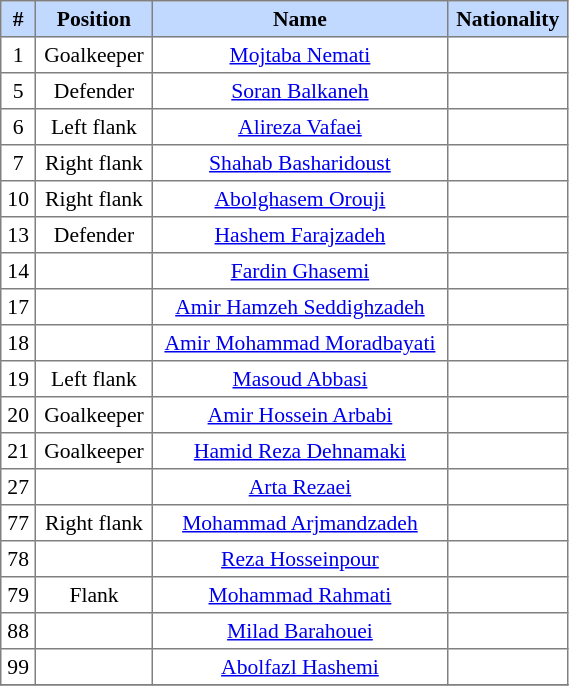<table border=1 style="border-collapse:collapse; font-size:90%;" cellpadding=3 cellspacing=0 width=30%>
<tr bgcolor=#C1D8FF>
<th width=2%>#</th>
<th width=5%>Position</th>
<th width=10%>Name</th>
<th width=5%>Nationality</th>
</tr>
<tr align=center>
<td>1</td>
<td>Goalkeeper</td>
<td><a href='#'>Mojtaba Nemati</a></td>
<td></td>
</tr>
<tr align=center>
<td>5</td>
<td>Defender</td>
<td><a href='#'>Soran Balkaneh</a></td>
<td></td>
</tr>
<tr align=center>
<td>6</td>
<td>Left flank</td>
<td><a href='#'>Alireza Vafaei</a></td>
<td></td>
</tr>
<tr align=center>
<td>7</td>
<td>Right flank</td>
<td><a href='#'>Shahab Basharidoust</a></td>
<td></td>
</tr>
<tr align=center>
<td>10</td>
<td>Right flank</td>
<td><a href='#'>Abolghasem Orouji</a></td>
<td></td>
</tr>
<tr align=center>
<td>13</td>
<td>Defender</td>
<td><a href='#'>Hashem Farajzadeh</a></td>
<td></td>
</tr>
<tr align=center>
<td>14</td>
<td></td>
<td><a href='#'>Fardin Ghasemi</a></td>
<td></td>
</tr>
<tr align=center>
<td>17</td>
<td></td>
<td><a href='#'>Amir Hamzeh Seddighzadeh</a></td>
<td></td>
</tr>
<tr align=center>
<td>18</td>
<td></td>
<td><a href='#'>Amir Mohammad Moradbayati</a></td>
<td></td>
</tr>
<tr align=center>
<td>19</td>
<td>Left flank</td>
<td><a href='#'>Masoud Abbasi</a></td>
<td></td>
</tr>
<tr align=center>
<td>20</td>
<td>Goalkeeper</td>
<td><a href='#'>Amir Hossein Arbabi</a></td>
<td></td>
</tr>
<tr align=center>
<td>21</td>
<td>Goalkeeper</td>
<td><a href='#'>Hamid Reza Dehnamaki</a></td>
<td></td>
</tr>
<tr align=center>
<td>27</td>
<td></td>
<td><a href='#'>Arta Rezaei</a></td>
<td></td>
</tr>
<tr align=center>
<td>77</td>
<td>Right flank</td>
<td><a href='#'>Mohammad Arjmandzadeh</a></td>
<td></td>
</tr>
<tr align=center>
<td>78</td>
<td></td>
<td><a href='#'>Reza Hosseinpour</a></td>
<td></td>
</tr>
<tr align=center>
<td>79</td>
<td>Flank</td>
<td><a href='#'>Mohammad Rahmati</a></td>
<td></td>
</tr>
<tr align=center>
<td>88</td>
<td></td>
<td><a href='#'>Milad Barahouei</a></td>
<td></td>
</tr>
<tr align=center>
<td>99</td>
<td></td>
<td><a href='#'>Abolfazl Hashemi</a></td>
<td></td>
</tr>
<tr align=center>
</tr>
</table>
